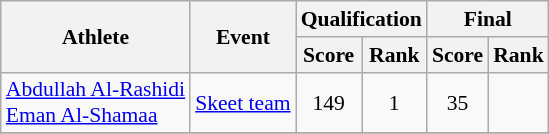<table class="wikitable" style="text-align:center; font-size:90%">
<tr>
<th rowspan="2">Athlete</th>
<th rowspan="2">Event</th>
<th colspan="2">Qualification</th>
<th colspan="2">Final</th>
</tr>
<tr>
<th>Score</th>
<th>Rank</th>
<th>Score</th>
<th>Rank</th>
</tr>
<tr>
<td align=left><a href='#'>Abdullah Al-Rashidi</a><br><a href='#'>Eman Al-Shamaa</a></td>
<td><a href='#'>Skeet team</a></td>
<td>149</td>
<td>1</td>
<td>35</td>
<td></td>
</tr>
<tr>
</tr>
</table>
